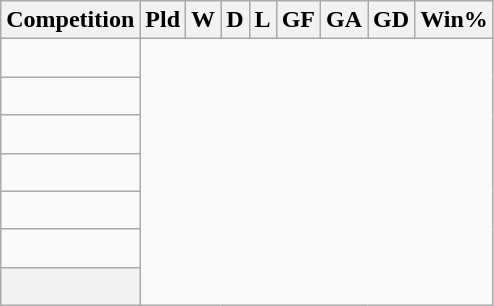<table class="wikitable plainrowheaders" style="text-align:center">
<tr>
<th scope="col">Competition</th>
<th scope="col">Pld</th>
<th scope="col">W</th>
<th scope="col">D</th>
<th scope="col">L</th>
<th scope="col">GF</th>
<th scope="col">GA</th>
<th scope="col">GD</th>
<th scope="col">Win%</th>
</tr>
<tr>
<td align=left><br></td>
</tr>
<tr>
<td align=left><br></td>
</tr>
<tr>
<td align=left><br></td>
</tr>
<tr>
<td align=left><br></td>
</tr>
<tr>
<td align=left><br></td>
</tr>
<tr>
<td align=left><br></td>
</tr>
<tr class="sortbottom">
<th><br></th>
</tr>
</table>
